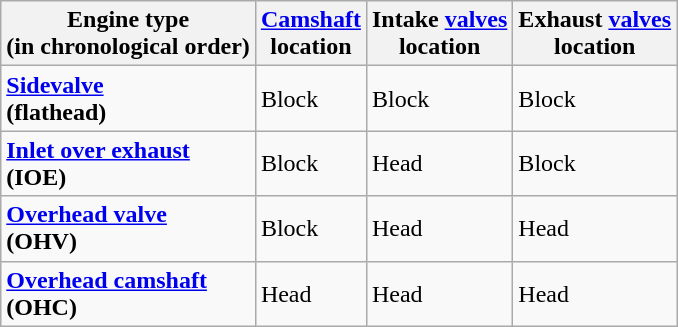<table class="wikitable" style="text-align:left">
<tr>
<th>Engine type	<br> (in chronological order)</th>
<th><a href='#'>Camshaft</a> <br> location</th>
<th>Intake <a href='#'>valves</a> <br> location</th>
<th>Exhaust <a href='#'>valves</a> <br> location</th>
</tr>
<tr>
<td><strong><a href='#'>Sidevalve</a><br>(flathead)</strong></td>
<td>Block</td>
<td>Block</td>
<td>Block</td>
</tr>
<tr>
<td><strong><a href='#'>Inlet over exhaust</a><br> (IOE)</strong></td>
<td>Block</td>
<td>Head</td>
<td>Block</td>
</tr>
<tr>
<td><strong><a href='#'>Overhead valve</a> <br> (OHV)</strong></td>
<td>Block</td>
<td>Head</td>
<td>Head</td>
</tr>
<tr>
<td><strong><a href='#'>Overhead camshaft</a> <br> (OHC)</strong></td>
<td>Head</td>
<td>Head</td>
<td>Head</td>
</tr>
</table>
